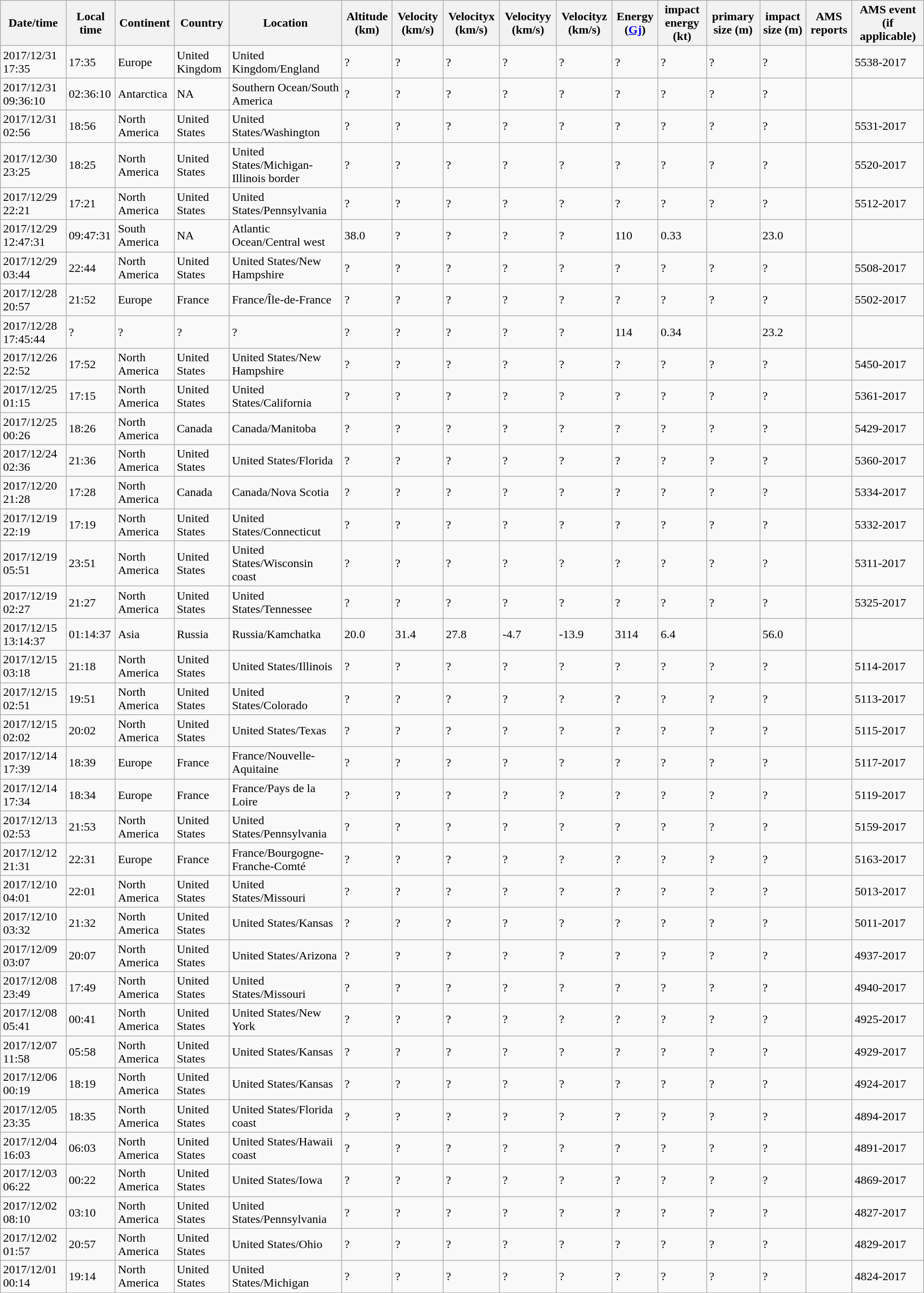<table class="wikitable sortable">
<tr>
<th>Date/time</th>
<th>Local time</th>
<th>Continent</th>
<th>Country</th>
<th>Location</th>
<th>Altitude (km)</th>
<th>Velocity (km/s)</th>
<th>Velocityx (km/s)</th>
<th>Velocityy (km/s)</th>
<th>Velocityz (km/s)</th>
<th>Energy (<a href='#'>Gj</a>)</th>
<th>impact energy (kt)</th>
<th>primary size (m)</th>
<th>impact size (m)</th>
<th>AMS reports</th>
<th>AMS event (if applicable)</th>
</tr>
<tr>
<td>2017/12/31 17:35</td>
<td>17:35</td>
<td>Europe</td>
<td>United Kingdom</td>
<td>United Kingdom/England</td>
<td>?</td>
<td>?</td>
<td>?</td>
<td>?</td>
<td>?</td>
<td>?</td>
<td>?</td>
<td>?</td>
<td>?</td>
<td></td>
<td>5538-2017</td>
</tr>
<tr>
<td>2017/12/31 09:36:10</td>
<td>02:36:10</td>
<td>Antarctica</td>
<td>NA</td>
<td>Southern Ocean/South America</td>
<td>?</td>
<td>?</td>
<td>?</td>
<td>?</td>
<td>?</td>
<td>?</td>
<td>?</td>
<td>?</td>
<td>?</td>
<td></td>
<td></td>
</tr>
<tr>
<td>2017/12/31 02:56</td>
<td>18:56</td>
<td>North America</td>
<td>United States</td>
<td>United States/Washington</td>
<td>?</td>
<td>?</td>
<td>?</td>
<td>?</td>
<td>?</td>
<td>?</td>
<td>?</td>
<td>?</td>
<td>?</td>
<td></td>
<td>5531-2017</td>
</tr>
<tr>
<td>2017/12/30 23:25</td>
<td>18:25</td>
<td>North America</td>
<td>United States</td>
<td>United States/Michigan-Illinois border</td>
<td>?</td>
<td>?</td>
<td>?</td>
<td>?</td>
<td>?</td>
<td>?</td>
<td>?</td>
<td>?</td>
<td>?</td>
<td></td>
<td>5520-2017</td>
</tr>
<tr>
<td>2017/12/29 22:21</td>
<td>17:21</td>
<td>North America</td>
<td>United States</td>
<td>United States/Pennsylvania</td>
<td>?</td>
<td>?</td>
<td>?</td>
<td>?</td>
<td>?</td>
<td>?</td>
<td>?</td>
<td>?</td>
<td>?</td>
<td></td>
<td>5512-2017</td>
</tr>
<tr>
<td>2017/12/29 12:47:31</td>
<td>09:47:31</td>
<td>South America</td>
<td>NA</td>
<td>Atlantic Ocean/Central west</td>
<td>38.0</td>
<td>?</td>
<td>?</td>
<td>?</td>
<td>?</td>
<td>110</td>
<td>0.33</td>
<td></td>
<td>23.0</td>
<td></td>
<td></td>
</tr>
<tr>
<td>2017/12/29 03:44</td>
<td>22:44</td>
<td>North America</td>
<td>United States</td>
<td>United States/New Hampshire</td>
<td>?</td>
<td>?</td>
<td>?</td>
<td>?</td>
<td>?</td>
<td>?</td>
<td>?</td>
<td>?</td>
<td>?</td>
<td></td>
<td>5508-2017</td>
</tr>
<tr>
<td>2017/12/28 20:57</td>
<td>21:52</td>
<td>Europe</td>
<td>France</td>
<td>France/Île-de-France</td>
<td>?</td>
<td>?</td>
<td>?</td>
<td>?</td>
<td>?</td>
<td>?</td>
<td>?</td>
<td>?</td>
<td>?</td>
<td></td>
<td>5502-2017</td>
</tr>
<tr>
<td>2017/12/28 17:45:44</td>
<td>?</td>
<td>?</td>
<td>?</td>
<td>?</td>
<td>?</td>
<td>?</td>
<td>?</td>
<td>?</td>
<td>?</td>
<td>114</td>
<td>0.34</td>
<td></td>
<td>23.2</td>
<td></td>
<td></td>
</tr>
<tr>
<td>2017/12/26 22:52</td>
<td>17:52</td>
<td>North America</td>
<td>United States</td>
<td>United States/New Hampshire</td>
<td>?</td>
<td>?</td>
<td>?</td>
<td>?</td>
<td>?</td>
<td>?</td>
<td>?</td>
<td>?</td>
<td>?</td>
<td></td>
<td>5450-2017</td>
</tr>
<tr>
<td>2017/12/25 01:15</td>
<td>17:15</td>
<td>North America</td>
<td>United States</td>
<td>United States/California</td>
<td>?</td>
<td>?</td>
<td>?</td>
<td>?</td>
<td>?</td>
<td>?</td>
<td>?</td>
<td>?</td>
<td>?</td>
<td></td>
<td>5361-2017</td>
</tr>
<tr>
<td>2017/12/25 00:26</td>
<td>18:26</td>
<td>North America</td>
<td>Canada</td>
<td>Canada/Manitoba</td>
<td>?</td>
<td>?</td>
<td>?</td>
<td>?</td>
<td>?</td>
<td>?</td>
<td>?</td>
<td>?</td>
<td>?</td>
<td></td>
<td>5429-2017</td>
</tr>
<tr>
<td>2017/12/24 02:36</td>
<td>21:36</td>
<td>North America</td>
<td>United States</td>
<td>United States/Florida</td>
<td>?</td>
<td>?</td>
<td>?</td>
<td>?</td>
<td>?</td>
<td>?</td>
<td>?</td>
<td>?</td>
<td>?</td>
<td></td>
<td>5360-2017</td>
</tr>
<tr>
<td>2017/12/20 21:28</td>
<td>17:28</td>
<td>North America</td>
<td>Canada</td>
<td>Canada/Nova Scotia</td>
<td>?</td>
<td>?</td>
<td>?</td>
<td>?</td>
<td>?</td>
<td>?</td>
<td>?</td>
<td>?</td>
<td>?</td>
<td></td>
<td>5334-2017</td>
</tr>
<tr>
<td>2017/12/19 22:19</td>
<td>17:19</td>
<td>North America</td>
<td>United States</td>
<td>United States/Connecticut</td>
<td>?</td>
<td>?</td>
<td>?</td>
<td>?</td>
<td>?</td>
<td>?</td>
<td>?</td>
<td>?</td>
<td>?</td>
<td></td>
<td>5332-2017</td>
</tr>
<tr>
<td>2017/12/19 05:51</td>
<td>23:51</td>
<td>North America</td>
<td>United States</td>
<td>United States/Wisconsin coast</td>
<td>?</td>
<td>?</td>
<td>?</td>
<td>?</td>
<td>?</td>
<td>?</td>
<td>?</td>
<td>?</td>
<td>?</td>
<td></td>
<td>5311-2017</td>
</tr>
<tr>
<td>2017/12/19 02:27</td>
<td>21:27</td>
<td>North America</td>
<td>United States</td>
<td>United States/Tennessee</td>
<td>?</td>
<td>?</td>
<td>?</td>
<td>?</td>
<td>?</td>
<td>?</td>
<td>?</td>
<td>?</td>
<td>?</td>
<td></td>
<td>5325-2017</td>
</tr>
<tr>
<td>2017/12/15 13:14:37</td>
<td>01:14:37</td>
<td>Asia</td>
<td>Russia</td>
<td>Russia/Kamchatka</td>
<td>20.0</td>
<td>31.4</td>
<td>27.8</td>
<td>-4.7</td>
<td>-13.9</td>
<td>3114</td>
<td>6.4</td>
<td></td>
<td>56.0</td>
<td></td>
<td></td>
</tr>
<tr>
<td>2017/12/15 03:18</td>
<td>21:18</td>
<td>North America</td>
<td>United States</td>
<td>United States/Illinois</td>
<td>?</td>
<td>?</td>
<td>?</td>
<td>?</td>
<td>?</td>
<td>?</td>
<td>?</td>
<td>?</td>
<td>?</td>
<td></td>
<td>5114-2017</td>
</tr>
<tr>
<td>2017/12/15 02:51</td>
<td>19:51</td>
<td>North America</td>
<td>United States</td>
<td>United States/Colorado</td>
<td>?</td>
<td>?</td>
<td>?</td>
<td>?</td>
<td>?</td>
<td>?</td>
<td>?</td>
<td>?</td>
<td>?</td>
<td></td>
<td>5113-2017</td>
</tr>
<tr>
<td>2017/12/15 02:02</td>
<td>20:02</td>
<td>North America</td>
<td>United States</td>
<td>United States/Texas</td>
<td>?</td>
<td>?</td>
<td>?</td>
<td>?</td>
<td>?</td>
<td>?</td>
<td>?</td>
<td>?</td>
<td>?</td>
<td></td>
<td>5115-2017</td>
</tr>
<tr>
<td>2017/12/14 17:39</td>
<td>18:39</td>
<td>Europe</td>
<td>France</td>
<td>France/Nouvelle-Aquitaine</td>
<td>?</td>
<td>?</td>
<td>?</td>
<td>?</td>
<td>?</td>
<td>?</td>
<td>?</td>
<td>?</td>
<td>?</td>
<td></td>
<td>5117-2017</td>
</tr>
<tr>
<td>2017/12/14 17:34</td>
<td>18:34</td>
<td>Europe</td>
<td>France</td>
<td>France/Pays de la Loire</td>
<td>?</td>
<td>?</td>
<td>?</td>
<td>?</td>
<td>?</td>
<td>?</td>
<td>?</td>
<td>?</td>
<td>?</td>
<td></td>
<td>5119-2017</td>
</tr>
<tr>
<td>2017/12/13 02:53</td>
<td>21:53</td>
<td>North America</td>
<td>United States</td>
<td>United States/Pennsylvania</td>
<td>?</td>
<td>?</td>
<td>?</td>
<td>?</td>
<td>?</td>
<td>?</td>
<td>?</td>
<td>?</td>
<td>?</td>
<td></td>
<td>5159-2017</td>
</tr>
<tr>
<td>2017/12/12 21:31</td>
<td>22:31</td>
<td>Europe</td>
<td>France</td>
<td>France/Bourgogne-Franche-Comté</td>
<td>?</td>
<td>?</td>
<td>?</td>
<td>?</td>
<td>?</td>
<td>?</td>
<td>?</td>
<td>?</td>
<td>?</td>
<td></td>
<td>5163-2017</td>
</tr>
<tr>
<td>2017/12/10 04:01</td>
<td>22:01</td>
<td>North America</td>
<td>United States</td>
<td>United States/Missouri</td>
<td>?</td>
<td>?</td>
<td>?</td>
<td>?</td>
<td>?</td>
<td>?</td>
<td>?</td>
<td>?</td>
<td>?</td>
<td></td>
<td>5013-2017</td>
</tr>
<tr>
<td>2017/12/10 03:32</td>
<td>21:32</td>
<td>North America</td>
<td>United States</td>
<td>United States/Kansas</td>
<td>?</td>
<td>?</td>
<td>?</td>
<td>?</td>
<td>?</td>
<td>?</td>
<td>?</td>
<td>?</td>
<td>?</td>
<td></td>
<td>5011-2017</td>
</tr>
<tr>
<td>2017/12/09 03:07</td>
<td>20:07</td>
<td>North America</td>
<td>United States</td>
<td>United States/Arizona</td>
<td>?</td>
<td>?</td>
<td>?</td>
<td>?</td>
<td>?</td>
<td>?</td>
<td>?</td>
<td>?</td>
<td>?</td>
<td></td>
<td>4937-2017</td>
</tr>
<tr>
<td>2017/12/08 23:49</td>
<td>17:49</td>
<td>North America</td>
<td>United States</td>
<td>United States/Missouri</td>
<td>?</td>
<td>?</td>
<td>?</td>
<td>?</td>
<td>?</td>
<td>?</td>
<td>?</td>
<td>?</td>
<td>?</td>
<td></td>
<td>4940-2017</td>
</tr>
<tr>
<td>2017/12/08 05:41</td>
<td>00:41</td>
<td>North America</td>
<td>United States</td>
<td>United States/New York</td>
<td>?</td>
<td>?</td>
<td>?</td>
<td>?</td>
<td>?</td>
<td>?</td>
<td>?</td>
<td>?</td>
<td>?</td>
<td></td>
<td>4925-2017</td>
</tr>
<tr>
<td>2017/12/07 11:58</td>
<td>05:58</td>
<td>North America</td>
<td>United States</td>
<td>United States/Kansas</td>
<td>?</td>
<td>?</td>
<td>?</td>
<td>?</td>
<td>?</td>
<td>?</td>
<td>?</td>
<td>?</td>
<td>?</td>
<td></td>
<td>4929-2017</td>
</tr>
<tr>
<td>2017/12/06 00:19</td>
<td>18:19</td>
<td>North America</td>
<td>United States</td>
<td>United States/Kansas</td>
<td>?</td>
<td>?</td>
<td>?</td>
<td>?</td>
<td>?</td>
<td>?</td>
<td>?</td>
<td>?</td>
<td>?</td>
<td></td>
<td>4924-2017</td>
</tr>
<tr>
<td>2017/12/05 23:35</td>
<td>18:35</td>
<td>North America</td>
<td>United States</td>
<td>United States/Florida coast</td>
<td>?</td>
<td>?</td>
<td>?</td>
<td>?</td>
<td>?</td>
<td>?</td>
<td>?</td>
<td>?</td>
<td>?</td>
<td></td>
<td>4894-2017</td>
</tr>
<tr>
<td>2017/12/04 16:03</td>
<td>06:03</td>
<td>North America</td>
<td>United States</td>
<td>United States/Hawaii coast</td>
<td>?</td>
<td>?</td>
<td>?</td>
<td>?</td>
<td>?</td>
<td>?</td>
<td>?</td>
<td>?</td>
<td>?</td>
<td></td>
<td>4891-2017</td>
</tr>
<tr>
<td>2017/12/03 06:22</td>
<td>00:22</td>
<td>North America</td>
<td>United States</td>
<td>United States/Iowa</td>
<td>?</td>
<td>?</td>
<td>?</td>
<td>?</td>
<td>?</td>
<td>?</td>
<td>?</td>
<td>?</td>
<td>?</td>
<td></td>
<td>4869-2017</td>
</tr>
<tr>
<td>2017/12/02 08:10</td>
<td>03:10</td>
<td>North America</td>
<td>United States</td>
<td>United States/Pennsylvania</td>
<td>?</td>
<td>?</td>
<td>?</td>
<td>?</td>
<td>?</td>
<td>?</td>
<td>?</td>
<td>?</td>
<td>?</td>
<td></td>
<td>4827-2017</td>
</tr>
<tr>
<td>2017/12/02 01:57</td>
<td>20:57</td>
<td>North America</td>
<td>United States</td>
<td>United States/Ohio</td>
<td>?</td>
<td>?</td>
<td>?</td>
<td>?</td>
<td>?</td>
<td>?</td>
<td>?</td>
<td>?</td>
<td>?</td>
<td></td>
<td>4829-2017</td>
</tr>
<tr>
<td>2017/12/01 00:14</td>
<td>19:14</td>
<td>North America</td>
<td>United States</td>
<td>United States/Michigan</td>
<td>?</td>
<td>?</td>
<td>?</td>
<td>?</td>
<td>?</td>
<td>?</td>
<td>?</td>
<td>?</td>
<td>?</td>
<td></td>
<td>4824-2017</td>
</tr>
</table>
